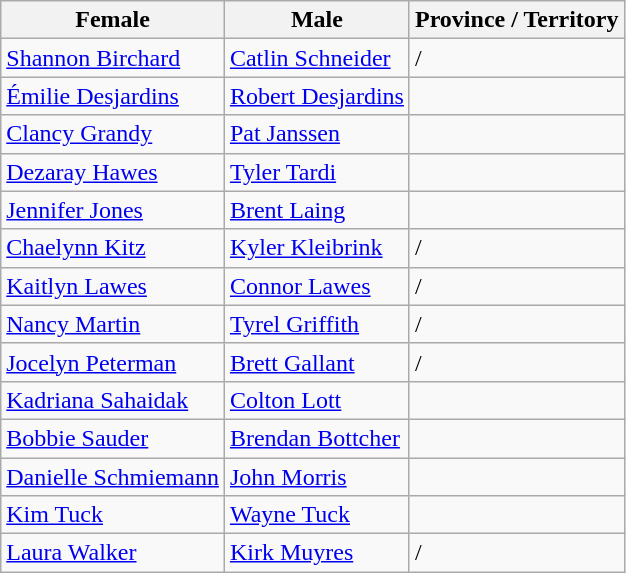<table class="wikitable">
<tr>
<th scope="col">Female</th>
<th scope="col">Male</th>
<th scope="col">Province / Territory</th>
</tr>
<tr>
<td><a href='#'>Shannon Birchard</a></td>
<td><a href='#'>Catlin Schneider</a></td>
<td> / </td>
</tr>
<tr>
<td><a href='#'>Émilie Desjardins</a></td>
<td><a href='#'>Robert Desjardins</a></td>
<td></td>
</tr>
<tr>
<td><a href='#'>Clancy Grandy</a></td>
<td><a href='#'>Pat Janssen</a></td>
<td></td>
</tr>
<tr>
<td><a href='#'>Dezaray Hawes</a></td>
<td><a href='#'>Tyler Tardi</a></td>
<td></td>
</tr>
<tr>
<td><a href='#'>Jennifer Jones</a></td>
<td><a href='#'>Brent Laing</a></td>
<td></td>
</tr>
<tr>
<td><a href='#'>Chaelynn Kitz</a></td>
<td><a href='#'>Kyler Kleibrink</a></td>
<td> / </td>
</tr>
<tr>
<td><a href='#'>Kaitlyn Lawes</a></td>
<td><a href='#'>Connor Lawes</a></td>
<td> / </td>
</tr>
<tr>
<td><a href='#'>Nancy Martin</a></td>
<td><a href='#'>Tyrel Griffith</a></td>
<td> / </td>
</tr>
<tr>
<td><a href='#'>Jocelyn Peterman</a></td>
<td><a href='#'>Brett Gallant</a></td>
<td> / </td>
</tr>
<tr>
<td><a href='#'>Kadriana Sahaidak</a></td>
<td><a href='#'>Colton Lott</a></td>
<td></td>
</tr>
<tr>
<td><a href='#'>Bobbie Sauder</a></td>
<td><a href='#'>Brendan Bottcher</a></td>
<td></td>
</tr>
<tr>
<td><a href='#'>Danielle Schmiemann</a></td>
<td><a href='#'>John Morris</a></td>
<td></td>
</tr>
<tr>
<td><a href='#'>Kim Tuck</a></td>
<td><a href='#'>Wayne Tuck</a></td>
<td></td>
</tr>
<tr>
<td><a href='#'>Laura Walker</a></td>
<td><a href='#'>Kirk Muyres</a></td>
<td> / </td>
</tr>
</table>
